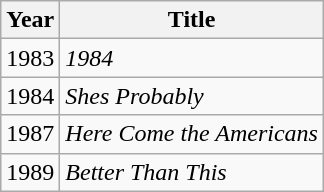<table class="wikitable">
<tr>
<th>Year</th>
<th>Title</th>
</tr>
<tr>
<td>1983</td>
<td><em> 1984 </em></td>
</tr>
<tr>
<td>1984</td>
<td><em>Shes Probably</em></td>
</tr>
<tr>
<td>1987</td>
<td><em>Here Come the Americans</em></td>
</tr>
<tr>
<td>1989</td>
<td><em>Better Than This</em></td>
</tr>
</table>
